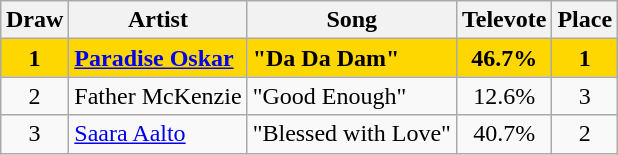<table class="sortable wikitable" style="margin: 1em auto 1em auto; text-align:center">
<tr>
<th>Draw</th>
<th>Artist</th>
<th>Song</th>
<th>Televote</th>
<th>Place</th>
</tr>
<tr style="font-weight:bold; background:gold;">
<td>1</td>
<td align="left"><a href='#'>Paradise Oskar</a></td>
<td align="left">"Da Da Dam"</td>
<td>46.7%</td>
<td>1</td>
</tr>
<tr>
<td>2</td>
<td align="left">Father McKenzie</td>
<td align="left">"Good Enough"</td>
<td>12.6%</td>
<td>3</td>
</tr>
<tr>
<td>3</td>
<td align="left"><a href='#'>Saara Aalto</a></td>
<td align="left">"Blessed with Love"</td>
<td>40.7%</td>
<td>2</td>
</tr>
</table>
